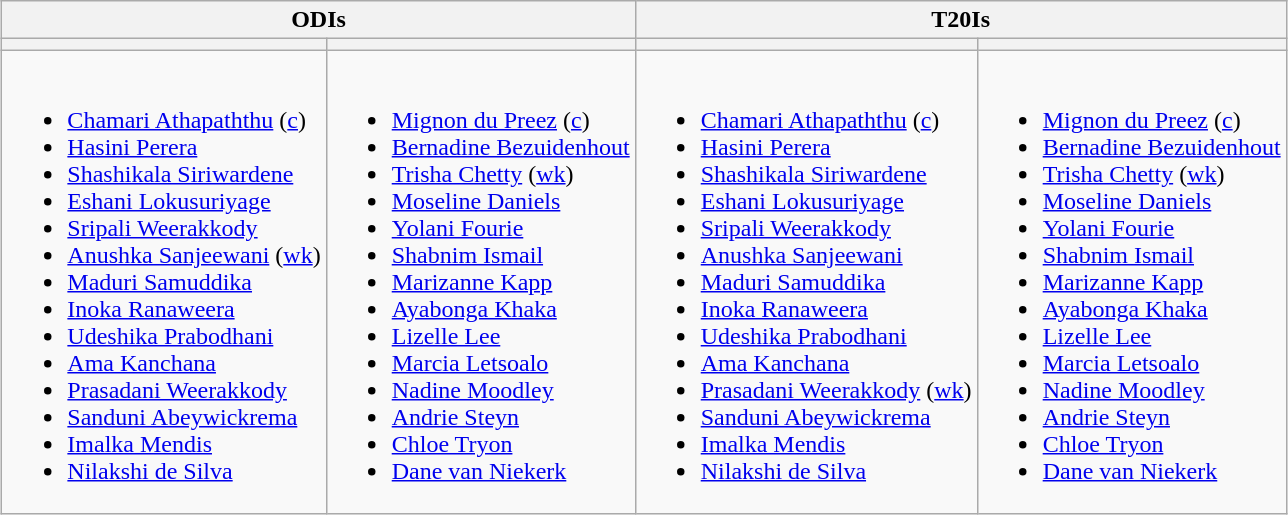<table class="wikitable" style="text-align:left; margin:auto">
<tr>
<th colspan=2>ODIs</th>
<th colspan=2>T20Is</th>
</tr>
<tr>
<th></th>
<th></th>
<th></th>
<th></th>
</tr>
<tr style="vertical-align:top">
<td><br><ul><li><a href='#'>Chamari Athapaththu</a> (<a href='#'>c</a>)</li><li><a href='#'>Hasini Perera</a></li><li><a href='#'>Shashikala Siriwardene</a></li><li><a href='#'>Eshani Lokusuriyage</a></li><li><a href='#'>Sripali Weerakkody</a></li><li><a href='#'>Anushka Sanjeewani</a> (<a href='#'>wk</a>)</li><li><a href='#'>Maduri Samuddika</a></li><li><a href='#'>Inoka Ranaweera</a></li><li><a href='#'>Udeshika Prabodhani</a></li><li><a href='#'>Ama Kanchana</a></li><li><a href='#'>Prasadani Weerakkody</a></li><li><a href='#'>Sanduni Abeywickrema</a></li><li><a href='#'>Imalka Mendis</a></li><li><a href='#'>Nilakshi de Silva</a></li></ul></td>
<td><br><ul><li><a href='#'>Mignon du Preez</a> (<a href='#'>c</a>)</li><li><a href='#'>Bernadine Bezuidenhout</a></li><li><a href='#'>Trisha Chetty</a> (<a href='#'>wk</a>)</li><li><a href='#'>Moseline Daniels</a></li><li><a href='#'>Yolani Fourie</a></li><li><a href='#'>Shabnim Ismail</a></li><li><a href='#'>Marizanne Kapp</a></li><li><a href='#'>Ayabonga Khaka</a></li><li><a href='#'>Lizelle Lee</a></li><li><a href='#'>Marcia Letsoalo</a></li><li><a href='#'>Nadine Moodley</a></li><li><a href='#'>Andrie Steyn</a></li><li><a href='#'>Chloe Tryon</a></li><li><a href='#'>Dane van Niekerk</a></li></ul></td>
<td><br><ul><li><a href='#'>Chamari Athapaththu</a> (<a href='#'>c</a>)</li><li><a href='#'>Hasini Perera</a></li><li><a href='#'>Shashikala Siriwardene</a></li><li><a href='#'>Eshani Lokusuriyage</a></li><li><a href='#'>Sripali Weerakkody</a></li><li><a href='#'>Anushka Sanjeewani</a></li><li><a href='#'>Maduri Samuddika</a></li><li><a href='#'>Inoka Ranaweera</a></li><li><a href='#'>Udeshika Prabodhani</a></li><li><a href='#'>Ama Kanchana</a></li><li><a href='#'>Prasadani Weerakkody</a> (<a href='#'>wk</a>)</li><li><a href='#'>Sanduni Abeywickrema</a></li><li><a href='#'>Imalka Mendis</a></li><li><a href='#'>Nilakshi de Silva</a></li></ul></td>
<td><br><ul><li><a href='#'>Mignon du Preez</a> (<a href='#'>c</a>)</li><li><a href='#'>Bernadine Bezuidenhout</a></li><li><a href='#'>Trisha Chetty</a> (<a href='#'>wk</a>)</li><li><a href='#'>Moseline Daniels</a></li><li><a href='#'>Yolani Fourie</a></li><li><a href='#'>Shabnim Ismail</a></li><li><a href='#'>Marizanne Kapp</a></li><li><a href='#'>Ayabonga Khaka</a></li><li><a href='#'>Lizelle Lee</a></li><li><a href='#'>Marcia Letsoalo</a></li><li><a href='#'>Nadine Moodley</a></li><li><a href='#'>Andrie Steyn</a></li><li><a href='#'>Chloe Tryon</a></li><li><a href='#'>Dane van Niekerk</a></li></ul></td>
</tr>
</table>
